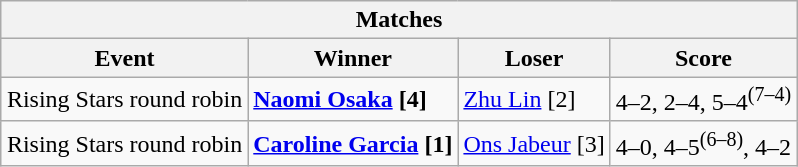<table class="wikitable collapsible uncollapsed" style="margin:1em auto;">
<tr>
<th colspan=4>Matches</th>
</tr>
<tr>
<th>Event</th>
<th>Winner</th>
<th>Loser</th>
<th>Score</th>
</tr>
<tr align=left>
<td>Rising Stars round robin</td>
<td> <strong><a href='#'>Naomi Osaka</a> [4]</strong></td>
<td> <a href='#'>Zhu Lin</a> [2]</td>
<td>4–2, 2–4, 5–4<sup>(7–4)</sup></td>
</tr>
<tr align=left>
<td>Rising Stars round robin</td>
<td> <strong><a href='#'>Caroline Garcia</a> [1]</strong></td>
<td> <a href='#'>Ons Jabeur</a> [3]</td>
<td>4–0, 4–5<sup>(6–8)</sup>, 4–2</td>
</tr>
</table>
